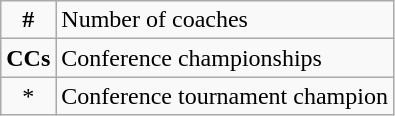<table class="wikitable">
<tr>
<td align=center><strong>#</strong></td>
<td>Number of coaches</td>
</tr>
<tr>
<td><strong>CCs</strong></td>
<td>Conference championships</td>
</tr>
<tr>
<td align=center>*</td>
<td>Conference tournament champion</td>
</tr>
</table>
